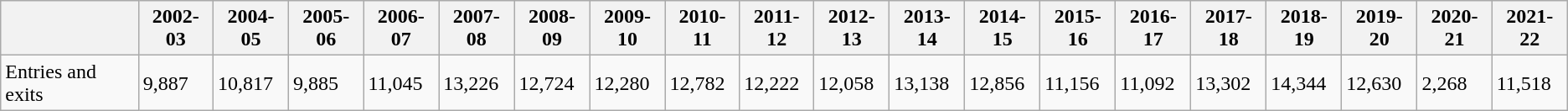<table class="wikitable">
<tr>
<th></th>
<th>2002-03</th>
<th>2004-05</th>
<th>2005-06</th>
<th>2006-07</th>
<th>2007-08</th>
<th>2008-09</th>
<th>2009-10</th>
<th>2010-11</th>
<th>2011-12</th>
<th>2012-13</th>
<th>2013-14</th>
<th>2014-15</th>
<th>2015-16</th>
<th>2016-17</th>
<th>2017-18</th>
<th>2018-19</th>
<th>2019-20</th>
<th>2020-21</th>
<th>2021-22</th>
</tr>
<tr>
<td>Entries and exits</td>
<td>9,887</td>
<td>10,817</td>
<td>9,885</td>
<td>11,045</td>
<td>13,226</td>
<td>12,724</td>
<td>12,280</td>
<td>12,782</td>
<td>12,222</td>
<td>12,058</td>
<td>13,138</td>
<td>12,856</td>
<td>11,156</td>
<td>11,092</td>
<td>13,302</td>
<td>14,344</td>
<td>12,630</td>
<td>2,268</td>
<td>11,518</td>
</tr>
</table>
